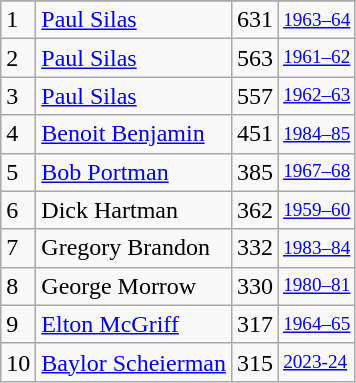<table class="wikitable">
<tr>
</tr>
<tr>
<td>1</td>
<td><a href='#'>Paul Silas</a></td>
<td>631</td>
<td style="font-size:80%;"><a href='#'>1963–64</a></td>
</tr>
<tr>
<td>2</td>
<td><a href='#'>Paul Silas</a></td>
<td>563</td>
<td style="font-size:80%;"><a href='#'>1961–62</a></td>
</tr>
<tr>
<td>3</td>
<td><a href='#'>Paul Silas</a></td>
<td>557</td>
<td style="font-size:80%;"><a href='#'>1962–63</a></td>
</tr>
<tr>
<td>4</td>
<td><a href='#'>Benoit Benjamin</a></td>
<td>451</td>
<td style="font-size:80%;"><a href='#'>1984–85</a></td>
</tr>
<tr>
<td>5</td>
<td><a href='#'>Bob Portman</a></td>
<td>385</td>
<td style="font-size:80%;"><a href='#'>1967–68</a></td>
</tr>
<tr>
<td>6</td>
<td>Dick Hartman</td>
<td>362</td>
<td style="font-size:80%;"><a href='#'>1959–60</a></td>
</tr>
<tr>
<td>7</td>
<td>Gregory Brandon</td>
<td>332</td>
<td style="font-size:80%;"><a href='#'>1983–84</a></td>
</tr>
<tr>
<td>8</td>
<td>George Morrow</td>
<td>330</td>
<td style="font-size:80%;"><a href='#'>1980–81</a></td>
</tr>
<tr>
<td>9</td>
<td><a href='#'>Elton McGriff</a></td>
<td>317</td>
<td style="font-size:80%;"><a href='#'>1964–65</a></td>
</tr>
<tr>
<td>10</td>
<td><a href='#'>Baylor Scheierman</a></td>
<td>315</td>
<td style="font-size:80%;"><a href='#'>2023-24</a></td>
</tr>
</table>
